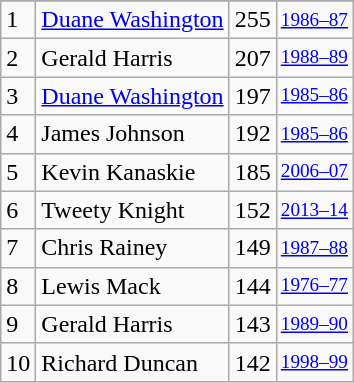<table class="wikitable">
<tr>
</tr>
<tr>
<td>1</td>
<td><a href='#'>Duane Washington</a></td>
<td>255</td>
<td style="font-size:80%;"><a href='#'>1986–87</a></td>
</tr>
<tr>
<td>2</td>
<td>Gerald Harris</td>
<td>207</td>
<td style="font-size:80%;"><a href='#'>1988–89</a></td>
</tr>
<tr>
<td>3</td>
<td><a href='#'>Duane Washington</a></td>
<td>197</td>
<td style="font-size:80%;"><a href='#'>1985–86</a></td>
</tr>
<tr>
<td>4</td>
<td>James Johnson</td>
<td>192</td>
<td style="font-size:80%;"><a href='#'>1985–86</a></td>
</tr>
<tr>
<td>5</td>
<td>Kevin Kanaskie</td>
<td>185</td>
<td style="font-size:80%;"><a href='#'>2006–07</a></td>
</tr>
<tr>
<td>6</td>
<td>Tweety Knight</td>
<td>152</td>
<td style="font-size:80%;"><a href='#'>2013–14</a></td>
</tr>
<tr>
<td>7</td>
<td>Chris Rainey</td>
<td>149</td>
<td style="font-size:80%;"><a href='#'>1987–88</a></td>
</tr>
<tr>
<td>8</td>
<td>Lewis Mack</td>
<td>144</td>
<td style="font-size:80%;"><a href='#'>1976–77</a></td>
</tr>
<tr>
<td>9</td>
<td>Gerald Harris</td>
<td>143</td>
<td style="font-size:80%;"><a href='#'>1989–90</a></td>
</tr>
<tr>
<td>10</td>
<td>Richard Duncan</td>
<td>142</td>
<td style="font-size:80%;"><a href='#'>1998–99</a></td>
</tr>
</table>
